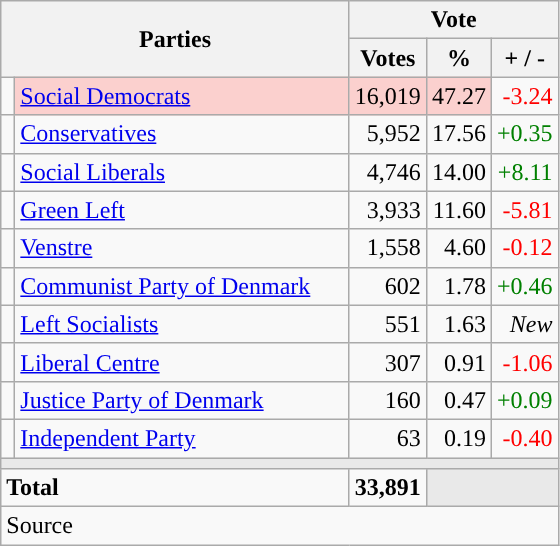<table class="wikitable" style="text-align:right;">
<tr>
<th style="text-align:centre;" rowspan="2" colspan="2" width="225">Parties</th>
<th colspan="3">Vote</th>
</tr>
<tr>
<th width="15">Votes</th>
<th width="15">%</th>
<th width="15">+ / -</th>
</tr>
<tr>
<td width="2" style="color:inherit;background:"></td>
<td bgcolor=#fbd0ce  align="left"><a href='#'>Social Democrats</a></td>
<td bgcolor=#fbd0ce>16,019</td>
<td bgcolor="#fbd0ce">47.27</td>
<td style="color:red;">-3.24</td>
</tr>
<tr>
<td width="2" style="color:inherit;background:"></td>
<td align="left"><a href='#'>Conservatives</a></td>
<td>5,952</td>
<td>17.56</td>
<td style="color:green;">+0.35</td>
</tr>
<tr>
<td width="2" style="color:inherit;background:"></td>
<td align="left"><a href='#'>Social Liberals</a></td>
<td>4,746</td>
<td>14.00</td>
<td style="color:green;">+8.11</td>
</tr>
<tr>
<td width="2"></td>
<td align="left"><a href='#'>Green Left</a></td>
<td>3,933</td>
<td>11.60</td>
<td style="color:red;">-5.81</td>
</tr>
<tr>
<td width="2" style="color:inherit;background:"></td>
<td align="left"><a href='#'>Venstre</a></td>
<td>1,558</td>
<td>4.60</td>
<td style="color:red;">-0.12</td>
</tr>
<tr>
<td width="2" style="color:inherit;background:"></td>
<td align="left"><a href='#'>Communist Party of Denmark</a></td>
<td>602</td>
<td>1.78</td>
<td style="color:green;">+0.46</td>
</tr>
<tr>
<td width="2"></td>
<td align="left"><a href='#'>Left Socialists</a></td>
<td>551</td>
<td>1.63</td>
<td><em>New</em></td>
</tr>
<tr>
<td width="2" style="color:inherit;background:"></td>
<td align="left"><a href='#'>Liberal Centre</a></td>
<td>307</td>
<td>0.91</td>
<td style="color:red;">-1.06</td>
</tr>
<tr>
<td width="2" style="color:inherit;background:"></td>
<td align="left"><a href='#'>Justice Party of Denmark</a></td>
<td>160</td>
<td>0.47</td>
<td style=color:green;>+0.09</td>
</tr>
<tr>
<td width="2" style="color:inherit;background:"></td>
<td align="left"><a href='#'>Independent Party</a></td>
<td>63</td>
<td>0.19</td>
<td style="color:red;">-0.40</td>
</tr>
<tr>
<td colspan="7" bgcolor="#E9E9E9"></td>
</tr>
<tr>
<td align="left" colspan="2"><strong>Total</strong></td>
<td><strong>33,891</strong></td>
<td bgcolor="#E9E9E9" colspan="2"></td>
</tr>
<tr>
<td align="left" colspan="6">Source</td>
</tr>
</table>
